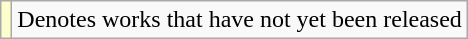<table class="wikitable">
<tr>
<td style="background:#FFFFCC;"></td>
<td>Denotes works that have not yet been released</td>
</tr>
</table>
